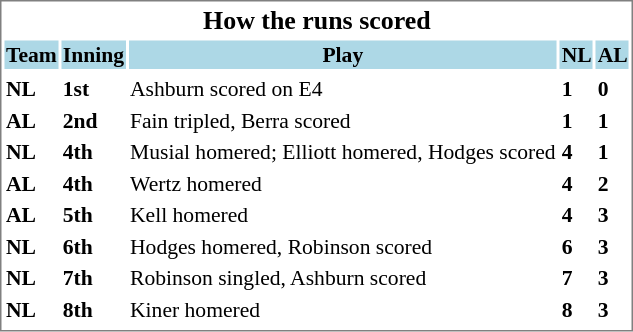<table cellpadding="1" style="width:auto;font-size: 90%; border: 1px solid gray;">
<tr align="center" style="font-size: larger;">
<th colspan=6>How the runs scored</th>
</tr>
<tr style="background:lightblue;">
<th>Team</th>
<th>Inning</th>
<th>Play</th>
<th>NL</th>
<th>AL</th>
</tr>
<tr align="center" style="vertical-align: middle;" style="background:lightblue;">
</tr>
<tr>
<td><strong>NL</strong></td>
<td><strong>1st</strong></td>
<td>Ashburn scored on E4</td>
<td><strong>1</strong></td>
<td><strong>0</strong></td>
</tr>
<tr>
<td><strong>AL</strong></td>
<td><strong>2nd</strong></td>
<td>Fain tripled, Berra scored</td>
<td><strong>1</strong></td>
<td><strong>1</strong></td>
</tr>
<tr>
<td><strong>NL</strong></td>
<td><strong>4th</strong></td>
<td>Musial homered; Elliott homered, Hodges scored</td>
<td><strong>4</strong></td>
<td><strong>1</strong></td>
</tr>
<tr>
<td><strong>AL</strong></td>
<td><strong>4th</strong></td>
<td>Wertz homered</td>
<td><strong>4</strong></td>
<td><strong>2</strong></td>
</tr>
<tr>
<td><strong>AL</strong></td>
<td><strong>5th</strong></td>
<td>Kell homered</td>
<td><strong>4</strong></td>
<td><strong>3</strong></td>
</tr>
<tr>
<td><strong>NL</strong></td>
<td><strong>6th</strong></td>
<td>Hodges homered, Robinson scored</td>
<td><strong>6</strong></td>
<td><strong>3</strong></td>
</tr>
<tr>
<td><strong>NL</strong></td>
<td><strong>7th</strong></td>
<td>Robinson singled, Ashburn scored</td>
<td><strong>7</strong></td>
<td><strong>3</strong></td>
</tr>
<tr>
<td><strong>NL</strong></td>
<td><strong>8th</strong></td>
<td>Kiner homered</td>
<td><strong>8</strong></td>
<td><strong>3</strong></td>
</tr>
<tr>
</tr>
</table>
